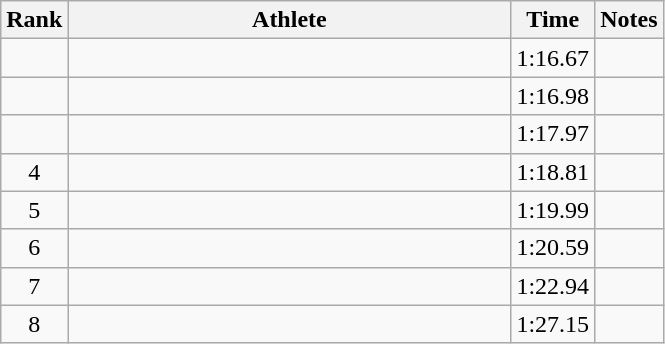<table class="wikitable" style="text-align:center">
<tr>
<th>Rank</th>
<th Style="width:18em">Athlete</th>
<th>Time</th>
<th>Notes</th>
</tr>
<tr>
<td></td>
<td style="text-align:left"></td>
<td>1:16.67</td>
<td></td>
</tr>
<tr>
<td></td>
<td style="text-align:left"></td>
<td>1:16.98</td>
<td></td>
</tr>
<tr>
<td></td>
<td style="text-align:left"></td>
<td>1:17.97</td>
<td></td>
</tr>
<tr>
<td>4</td>
<td style="text-align:left"></td>
<td>1:18.81</td>
<td></td>
</tr>
<tr>
<td>5</td>
<td style="text-align:left"></td>
<td>1:19.99</td>
<td></td>
</tr>
<tr>
<td>6</td>
<td style="text-align:left"></td>
<td>1:20.59</td>
<td></td>
</tr>
<tr>
<td>7</td>
<td style="text-align:left"></td>
<td>1:22.94</td>
<td></td>
</tr>
<tr>
<td>8</td>
<td style="text-align:left"></td>
<td>1:27.15</td>
<td></td>
</tr>
</table>
